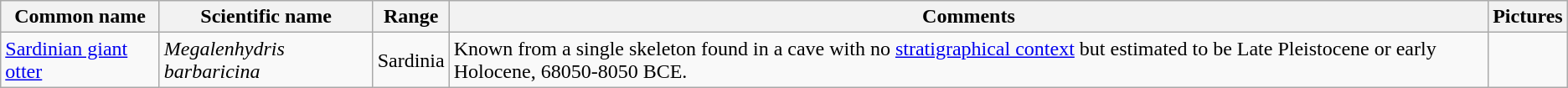<table class="wikitable">
<tr>
<th>Common name</th>
<th>Scientific name</th>
<th>Range</th>
<th class="unsortable">Comments</th>
<th class="unsortable">Pictures</th>
</tr>
<tr>
<td><a href='#'>Sardinian giant otter</a></td>
<td><em>Megalenhydris barbaricina</em></td>
<td>Sardinia</td>
<td>Known from a single skeleton found in a cave with no <a href='#'>stratigraphical context</a> but estimated to be Late Pleistocene or early Holocene, 68050-8050 BCE.</td>
<td></td>
</tr>
</table>
